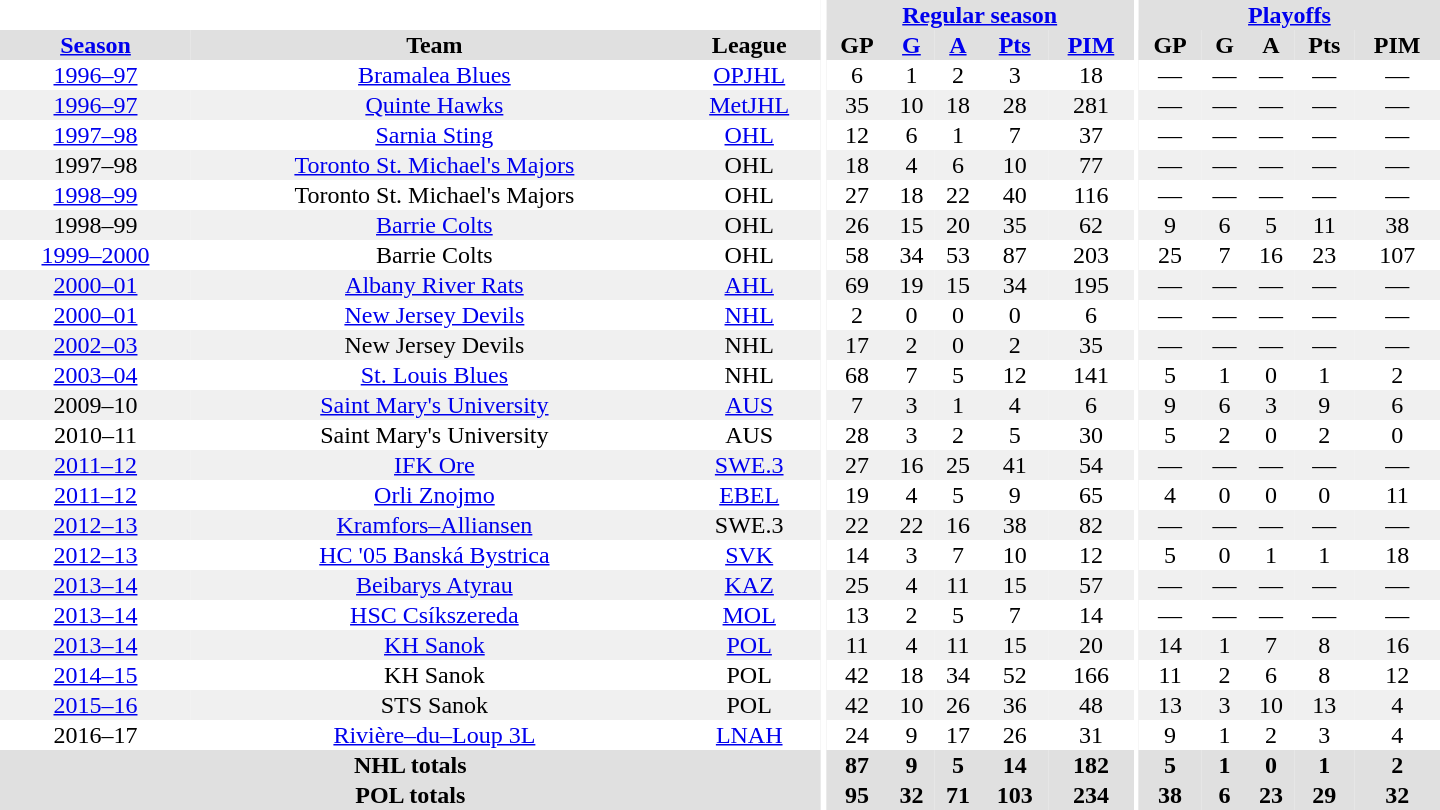<table border="0" cellpadding="1" cellspacing="0" style="text-align:center; width:60em">
<tr bgcolor="#e0e0e0">
<th colspan="3" bgcolor="#ffffff"></th>
<th rowspan="100" bgcolor="#ffffff"></th>
<th colspan="5"><a href='#'>Regular season</a></th>
<th rowspan="100" bgcolor="#ffffff"></th>
<th colspan="5"><a href='#'>Playoffs</a></th>
</tr>
<tr bgcolor="#e0e0e0">
<th><a href='#'>Season</a></th>
<th>Team</th>
<th>League</th>
<th>GP</th>
<th><a href='#'>G</a></th>
<th><a href='#'>A</a></th>
<th><a href='#'>Pts</a></th>
<th><a href='#'>PIM</a></th>
<th>GP</th>
<th>G</th>
<th>A</th>
<th>Pts</th>
<th>PIM</th>
</tr>
<tr>
<td><a href='#'>1996–97</a></td>
<td><a href='#'>Bramalea Blues</a></td>
<td><a href='#'>OPJHL</a></td>
<td>6</td>
<td>1</td>
<td>2</td>
<td>3</td>
<td>18</td>
<td>—</td>
<td>—</td>
<td>—</td>
<td>—</td>
<td>—</td>
</tr>
<tr bgcolor="#f0f0f0">
<td><a href='#'>1996–97</a></td>
<td><a href='#'>Quinte Hawks</a></td>
<td><a href='#'>MetJHL</a></td>
<td>35</td>
<td>10</td>
<td>18</td>
<td>28</td>
<td>281</td>
<td>—</td>
<td>—</td>
<td>—</td>
<td>—</td>
<td>—</td>
</tr>
<tr>
<td><a href='#'>1997–98</a></td>
<td><a href='#'>Sarnia Sting</a></td>
<td><a href='#'>OHL</a></td>
<td>12</td>
<td>6</td>
<td>1</td>
<td>7</td>
<td>37</td>
<td>—</td>
<td>—</td>
<td>—</td>
<td>—</td>
<td>—</td>
</tr>
<tr bgcolor="#f0f0f0">
<td>1997–98</td>
<td><a href='#'>Toronto St. Michael's Majors</a></td>
<td>OHL</td>
<td>18</td>
<td>4</td>
<td>6</td>
<td>10</td>
<td>77</td>
<td>—</td>
<td>—</td>
<td>—</td>
<td>—</td>
<td>—</td>
</tr>
<tr>
<td><a href='#'>1998–99</a></td>
<td>Toronto St. Michael's Majors</td>
<td>OHL</td>
<td>27</td>
<td>18</td>
<td>22</td>
<td>40</td>
<td>116</td>
<td>—</td>
<td>—</td>
<td>—</td>
<td>—</td>
<td>—</td>
</tr>
<tr bgcolor="#f0f0f0">
<td>1998–99</td>
<td><a href='#'>Barrie Colts</a></td>
<td>OHL</td>
<td>26</td>
<td>15</td>
<td>20</td>
<td>35</td>
<td>62</td>
<td>9</td>
<td>6</td>
<td>5</td>
<td>11</td>
<td>38</td>
</tr>
<tr>
<td><a href='#'>1999–2000</a></td>
<td>Barrie Colts</td>
<td>OHL</td>
<td>58</td>
<td>34</td>
<td>53</td>
<td>87</td>
<td>203</td>
<td>25</td>
<td>7</td>
<td>16</td>
<td>23</td>
<td>107</td>
</tr>
<tr bgcolor="#f0f0f0">
<td><a href='#'>2000–01</a></td>
<td><a href='#'>Albany River Rats</a></td>
<td><a href='#'>AHL</a></td>
<td>69</td>
<td>19</td>
<td>15</td>
<td>34</td>
<td>195</td>
<td>—</td>
<td>—</td>
<td>—</td>
<td>—</td>
<td>—</td>
</tr>
<tr>
<td><a href='#'>2000–01</a></td>
<td><a href='#'>New Jersey Devils</a></td>
<td><a href='#'>NHL</a></td>
<td>2</td>
<td>0</td>
<td>0</td>
<td>0</td>
<td>6</td>
<td>—</td>
<td>—</td>
<td>—</td>
<td>—</td>
<td>—</td>
</tr>
<tr bgcolor="#f0f0f0">
<td><a href='#'>2002–03</a></td>
<td>New Jersey Devils</td>
<td>NHL</td>
<td>17</td>
<td>2</td>
<td>0</td>
<td>2</td>
<td>35</td>
<td>—</td>
<td>—</td>
<td>—</td>
<td>—</td>
<td>—</td>
</tr>
<tr>
<td><a href='#'>2003–04</a></td>
<td><a href='#'>St. Louis Blues</a></td>
<td>NHL</td>
<td>68</td>
<td>7</td>
<td>5</td>
<td>12</td>
<td>141</td>
<td>5</td>
<td>1</td>
<td>0</td>
<td>1</td>
<td>2</td>
</tr>
<tr bgcolor="#f0f0f0">
<td>2009–10</td>
<td><a href='#'>Saint Mary's University</a></td>
<td><a href='#'>AUS</a></td>
<td>7</td>
<td>3</td>
<td>1</td>
<td>4</td>
<td>6</td>
<td>9</td>
<td>6</td>
<td>3</td>
<td>9</td>
<td>6</td>
</tr>
<tr>
<td>2010–11</td>
<td>Saint Mary's University</td>
<td>AUS</td>
<td>28</td>
<td>3</td>
<td>2</td>
<td>5</td>
<td>30</td>
<td>5</td>
<td>2</td>
<td>0</td>
<td>2</td>
<td>0</td>
</tr>
<tr bgcolor="#f0f0f0">
<td><a href='#'>2011–12</a></td>
<td><a href='#'>IFK Ore</a></td>
<td><a href='#'>SWE.3</a></td>
<td>27</td>
<td>16</td>
<td>25</td>
<td>41</td>
<td>54</td>
<td>—</td>
<td>—</td>
<td>—</td>
<td>—</td>
<td>—</td>
</tr>
<tr>
<td><a href='#'>2011–12</a></td>
<td><a href='#'>Orli Znojmo</a></td>
<td><a href='#'>EBEL</a></td>
<td>19</td>
<td>4</td>
<td>5</td>
<td>9</td>
<td>65</td>
<td>4</td>
<td>0</td>
<td>0</td>
<td>0</td>
<td>11</td>
</tr>
<tr bgcolor="#f0f0f0">
<td><a href='#'>2012–13</a></td>
<td><a href='#'>Kramfors–Alliansen</a></td>
<td>SWE.3</td>
<td>22</td>
<td>22</td>
<td>16</td>
<td>38</td>
<td>82</td>
<td>—</td>
<td>—</td>
<td>—</td>
<td>—</td>
<td>—</td>
</tr>
<tr>
<td><a href='#'>2012–13</a></td>
<td><a href='#'>HC '05 Banská Bystrica</a></td>
<td><a href='#'>SVK</a></td>
<td>14</td>
<td>3</td>
<td>7</td>
<td>10</td>
<td>12</td>
<td>5</td>
<td>0</td>
<td>1</td>
<td>1</td>
<td>18</td>
</tr>
<tr bgcolor="#f0f0f0">
<td><a href='#'>2013–14</a></td>
<td><a href='#'>Beibarys Atyrau</a></td>
<td><a href='#'>KAZ</a></td>
<td>25</td>
<td>4</td>
<td>11</td>
<td>15</td>
<td>57</td>
<td>—</td>
<td>—</td>
<td>—</td>
<td>—</td>
<td>—</td>
</tr>
<tr>
<td><a href='#'>2013–14</a></td>
<td><a href='#'>HSC Csíkszereda</a></td>
<td><a href='#'>MOL</a></td>
<td>13</td>
<td>2</td>
<td>5</td>
<td>7</td>
<td>14</td>
<td>—</td>
<td>—</td>
<td>—</td>
<td>—</td>
<td>—</td>
</tr>
<tr bgcolor="#f0f0f0">
<td><a href='#'>2013–14</a></td>
<td><a href='#'>KH Sanok</a></td>
<td><a href='#'>POL</a></td>
<td>11</td>
<td>4</td>
<td>11</td>
<td>15</td>
<td>20</td>
<td>14</td>
<td>1</td>
<td>7</td>
<td>8</td>
<td>16</td>
</tr>
<tr>
<td><a href='#'>2014–15</a></td>
<td>KH Sanok</td>
<td>POL</td>
<td>42</td>
<td>18</td>
<td>34</td>
<td>52</td>
<td>166</td>
<td>11</td>
<td>2</td>
<td>6</td>
<td>8</td>
<td>12</td>
</tr>
<tr bgcolor="#f0f0f0">
<td><a href='#'>2015–16</a></td>
<td>STS Sanok</td>
<td>POL</td>
<td>42</td>
<td>10</td>
<td>26</td>
<td>36</td>
<td>48</td>
<td>13</td>
<td>3</td>
<td>10</td>
<td>13</td>
<td>4</td>
</tr>
<tr>
<td>2016–17</td>
<td><a href='#'>Rivière–du–Loup 3L</a></td>
<td><a href='#'>LNAH</a></td>
<td>24</td>
<td>9</td>
<td>17</td>
<td>26</td>
<td>31</td>
<td>9</td>
<td>1</td>
<td>2</td>
<td>3</td>
<td>4</td>
</tr>
<tr bgcolor="#e0e0e0">
<th colspan="3">NHL totals</th>
<th>87</th>
<th>9</th>
<th>5</th>
<th>14</th>
<th>182</th>
<th>5</th>
<th>1</th>
<th>0</th>
<th>1</th>
<th>2</th>
</tr>
<tr bgcolor="#e0e0e0">
<th colspan="3">POL totals</th>
<th>95</th>
<th>32</th>
<th>71</th>
<th>103</th>
<th>234</th>
<th>38</th>
<th>6</th>
<th>23</th>
<th>29</th>
<th>32</th>
</tr>
</table>
